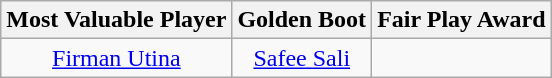<table class="wikitable" style="text-align:center; margin:auto;">
<tr>
<th>Most Valuable Player</th>
<th>Golden Boot</th>
<th>Fair Play Award</th>
</tr>
<tr>
<td> <a href='#'>Firman Utina</a></td>
<td> <a href='#'>Safee Sali</a></td>
<td></td>
</tr>
</table>
